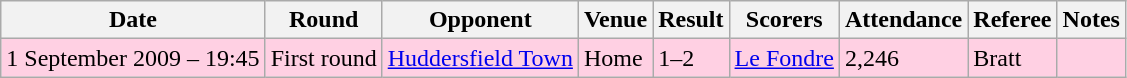<table class="wikitable">
<tr>
<th>Date</th>
<th>Round</th>
<th>Opponent</th>
<th>Venue</th>
<th>Result</th>
<th>Scorers</th>
<th>Attendance</th>
<th>Referee</th>
<th>Notes</th>
</tr>
<tr bgcolor="#ffd0e3">
<td>1 September 2009 – 19:45</td>
<td>First round</td>
<td><a href='#'>Huddersfield Town</a></td>
<td>Home</td>
<td>1–2</td>
<td><a href='#'>Le Fondre</a></td>
<td>2,246</td>
<td>Bratt</td>
<td></td>
</tr>
</table>
